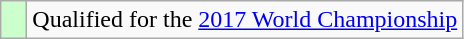<table class="wikitable" style="text-align: left;">
<tr>
<td width=10px bgcolor=#ccffcc></td>
<td>Qualified for the <a href='#'>2017 World Championship</a></td>
</tr>
</table>
